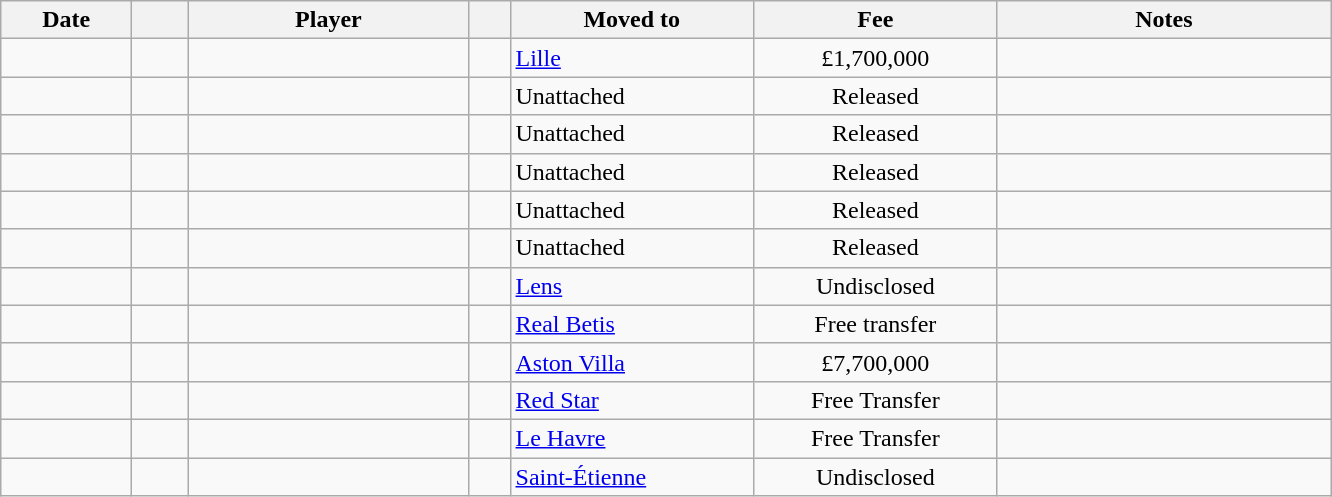<table class="wikitable sortable">
<tr>
<th style="width:80px;">Date</th>
<th style="width:30px;"></th>
<th style="width:180px;">Player</th>
<th style="width:20px;"></th>
<th style="width:155px;">Moved to</th>
<th style="width:155px;" class="unsortable">Fee</th>
<th style="width:215px;" class="unsortable">Notes</th>
</tr>
<tr>
<td></td>
<td align=center></td>
<td> </td>
<td></td>
<td> <a href='#'>Lille</a></td>
<td align=center>£1,700,000</td>
<td align=center></td>
</tr>
<tr>
<td></td>
<td align=center></td>
<td> </td>
<td></td>
<td>Unattached</td>
<td align=center>Released</td>
<td align=center></td>
</tr>
<tr>
<td></td>
<td align=center></td>
<td> </td>
<td></td>
<td>Unattached</td>
<td align=center>Released</td>
<td align=center></td>
</tr>
<tr>
<td></td>
<td align=center></td>
<td> </td>
<td></td>
<td>Unattached</td>
<td align=center>Released</td>
<td align=center></td>
</tr>
<tr>
<td></td>
<td align=center></td>
<td> </td>
<td></td>
<td>Unattached</td>
<td align=center>Released</td>
<td align=center></td>
</tr>
<tr>
<td></td>
<td align=center></td>
<td> </td>
<td></td>
<td>Unattached</td>
<td align=center>Released</td>
<td align=center></td>
</tr>
<tr>
<td></td>
<td align=center></td>
<td> </td>
<td></td>
<td> <a href='#'>Lens</a></td>
<td align=center>Undisclosed</td>
<td align=center></td>
</tr>
<tr>
<td></td>
<td align=center></td>
<td> </td>
<td></td>
<td> <a href='#'>Real Betis</a></td>
<td align=center>Free transfer</td>
<td align=center></td>
</tr>
<tr>
<td></td>
<td align=center></td>
<td> </td>
<td></td>
<td> <a href='#'>Aston Villa</a></td>
<td align=center>£7,700,000</td>
<td align=center></td>
</tr>
<tr>
<td></td>
<td align=center></td>
<td> </td>
<td></td>
<td> <a href='#'>Red Star</a></td>
<td align=center>Free Transfer</td>
<td align=center></td>
</tr>
<tr>
<td></td>
<td align=center></td>
<td> </td>
<td></td>
<td> <a href='#'>Le Havre</a></td>
<td align=center>Free Transfer</td>
<td align=center></td>
</tr>
<tr>
<td></td>
<td align=center></td>
<td> </td>
<td></td>
<td> <a href='#'>Saint-Étienne</a></td>
<td align=center>Undisclosed</td>
<td align=center></td>
</tr>
</table>
